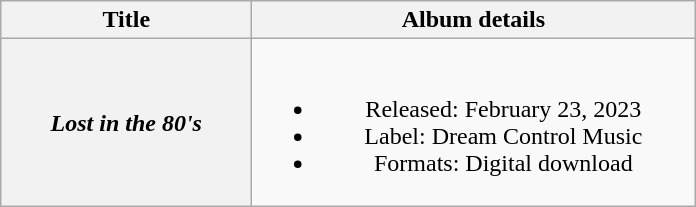<table class="wikitable plainrowheaders" style="text-align:center;">
<tr>
<th scope="col" style="width:10em;">Title</th>
<th scope="col" style="width:18em;">Album details</th>
</tr>
<tr>
<th scope="row"><em>Lost in the 80's</em></th>
<td><br><ul><li>Released: February 23, 2023</li><li>Label: Dream Control Music</li><li>Formats: Digital download</li></ul></td>
</tr>
</table>
